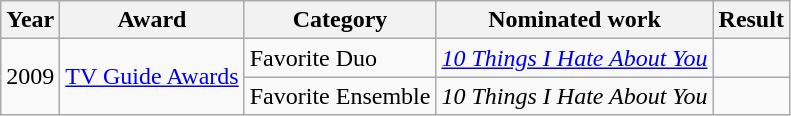<table class="wikitable">
<tr>
<th>Year</th>
<th>Award</th>
<th>Category</th>
<th>Nominated work</th>
<th>Result</th>
</tr>
<tr>
<td rowspan="2">2009</td>
<td rowspan="2" style="white-space:nowrap;"><a href='#'>TV Guide Awards</a></td>
<td>Favorite Duo </td>
<td style="white-space:nowrap;"><em><a href='#'>10 Things I Hate About You</a></em></td>
<td></td>
</tr>
<tr>
<td>Favorite Ensemble<br></td>
<td><em>10 Things I Hate About You</em></td>
<td></td>
</tr>
</table>
